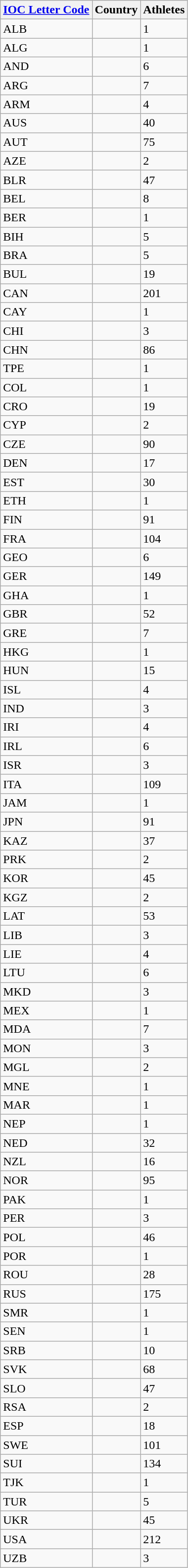<table class="wikitable sortable">
<tr>
<th><a href='#'>IOC Letter Code</a></th>
<th>Country</th>
<th>Athletes</th>
</tr>
<tr>
<td>ALB</td>
<td></td>
<td>1</td>
</tr>
<tr>
<td>ALG</td>
<td></td>
<td>1</td>
</tr>
<tr>
<td>AND</td>
<td></td>
<td>6</td>
</tr>
<tr>
<td>ARG</td>
<td></td>
<td>7</td>
</tr>
<tr>
<td>ARM</td>
<td></td>
<td>4</td>
</tr>
<tr>
<td>AUS</td>
<td></td>
<td>40</td>
</tr>
<tr>
<td>AUT</td>
<td></td>
<td>75</td>
</tr>
<tr>
<td>AZE</td>
<td></td>
<td>2</td>
</tr>
<tr>
<td>BLR</td>
<td></td>
<td>47</td>
</tr>
<tr>
<td>BEL</td>
<td></td>
<td>8</td>
</tr>
<tr>
<td>BER</td>
<td></td>
<td>1</td>
</tr>
<tr>
<td>BIH</td>
<td></td>
<td>5</td>
</tr>
<tr>
<td>BRA</td>
<td></td>
<td>5</td>
</tr>
<tr>
<td>BUL</td>
<td></td>
<td>19</td>
</tr>
<tr>
<td>CAN</td>
<td></td>
<td>201</td>
</tr>
<tr>
<td>CAY</td>
<td></td>
<td>1</td>
</tr>
<tr>
<td>CHI</td>
<td></td>
<td>3</td>
</tr>
<tr>
<td>CHN</td>
<td></td>
<td>86</td>
</tr>
<tr>
<td>TPE</td>
<td></td>
<td>1</td>
</tr>
<tr>
<td>COL</td>
<td></td>
<td>1</td>
</tr>
<tr>
<td>CRO</td>
<td></td>
<td>19</td>
</tr>
<tr>
<td>CYP</td>
<td></td>
<td>2</td>
</tr>
<tr>
<td>CZE</td>
<td></td>
<td>90</td>
</tr>
<tr>
<td>DEN</td>
<td></td>
<td>17</td>
</tr>
<tr>
<td>EST</td>
<td></td>
<td>30</td>
</tr>
<tr>
<td>ETH</td>
<td></td>
<td>1</td>
</tr>
<tr>
<td>FIN</td>
<td></td>
<td>91</td>
</tr>
<tr>
<td>FRA</td>
<td></td>
<td>104</td>
</tr>
<tr>
<td>GEO</td>
<td></td>
<td>6</td>
</tr>
<tr>
<td>GER</td>
<td></td>
<td>149</td>
</tr>
<tr>
<td>GHA</td>
<td></td>
<td>1</td>
</tr>
<tr>
<td>GBR</td>
<td></td>
<td>52</td>
</tr>
<tr>
<td>GRE</td>
<td></td>
<td>7</td>
</tr>
<tr>
<td>HKG</td>
<td></td>
<td>1</td>
</tr>
<tr>
<td>HUN</td>
<td></td>
<td>15</td>
</tr>
<tr>
<td>ISL</td>
<td></td>
<td>4</td>
</tr>
<tr>
<td>IND</td>
<td></td>
<td>3</td>
</tr>
<tr>
<td>IRI</td>
<td></td>
<td>4</td>
</tr>
<tr>
<td>IRL</td>
<td></td>
<td>6</td>
</tr>
<tr>
<td>ISR</td>
<td></td>
<td>3</td>
</tr>
<tr>
<td>ITA</td>
<td></td>
<td>109</td>
</tr>
<tr>
<td>JAM</td>
<td></td>
<td>1</td>
</tr>
<tr>
<td>JPN</td>
<td></td>
<td>91</td>
</tr>
<tr>
<td>KAZ</td>
<td></td>
<td>37</td>
</tr>
<tr>
<td>PRK</td>
<td></td>
<td>2</td>
</tr>
<tr>
<td>KOR</td>
<td></td>
<td>45</td>
</tr>
<tr>
<td>KGZ</td>
<td></td>
<td>2</td>
</tr>
<tr>
<td>LAT</td>
<td></td>
<td>53</td>
</tr>
<tr>
<td>LIB</td>
<td></td>
<td>3</td>
</tr>
<tr>
<td>LIE</td>
<td></td>
<td>4</td>
</tr>
<tr>
<td>LTU</td>
<td></td>
<td>6</td>
</tr>
<tr>
<td>MKD</td>
<td></td>
<td>3</td>
</tr>
<tr>
<td>MEX</td>
<td></td>
<td>1</td>
</tr>
<tr>
<td>MDA</td>
<td></td>
<td>7</td>
</tr>
<tr>
<td>MON</td>
<td></td>
<td>3</td>
</tr>
<tr>
<td>MGL</td>
<td></td>
<td>2</td>
</tr>
<tr>
<td>MNE</td>
<td></td>
<td>1</td>
</tr>
<tr>
<td>MAR</td>
<td></td>
<td>1</td>
</tr>
<tr>
<td>NEP</td>
<td></td>
<td>1</td>
</tr>
<tr>
<td>NED</td>
<td></td>
<td>32</td>
</tr>
<tr>
<td>NZL</td>
<td></td>
<td>16</td>
</tr>
<tr>
<td>NOR</td>
<td></td>
<td>95</td>
</tr>
<tr>
<td>PAK</td>
<td></td>
<td>1</td>
</tr>
<tr>
<td>PER</td>
<td></td>
<td>3</td>
</tr>
<tr>
<td>POL</td>
<td></td>
<td>46</td>
</tr>
<tr>
<td>POR</td>
<td></td>
<td>1</td>
</tr>
<tr>
<td>ROU</td>
<td></td>
<td>28</td>
</tr>
<tr>
<td>RUS</td>
<td></td>
<td>175</td>
</tr>
<tr>
<td>SMR</td>
<td></td>
<td>1</td>
</tr>
<tr>
<td>SEN</td>
<td></td>
<td>1</td>
</tr>
<tr>
<td>SRB</td>
<td></td>
<td>10</td>
</tr>
<tr>
<td>SVK</td>
<td></td>
<td>68</td>
</tr>
<tr>
<td>SLO</td>
<td></td>
<td>47</td>
</tr>
<tr>
<td>RSA</td>
<td></td>
<td>2</td>
</tr>
<tr>
<td>ESP</td>
<td></td>
<td>18</td>
</tr>
<tr>
<td>SWE</td>
<td></td>
<td>101</td>
</tr>
<tr>
<td>SUI</td>
<td></td>
<td>134</td>
</tr>
<tr>
<td>TJK</td>
<td></td>
<td>1</td>
</tr>
<tr>
<td>TUR</td>
<td></td>
<td>5</td>
</tr>
<tr>
<td>UKR</td>
<td></td>
<td>45</td>
</tr>
<tr>
<td>USA</td>
<td></td>
<td>212</td>
</tr>
<tr>
<td>UZB</td>
<td></td>
<td>3</td>
</tr>
</table>
